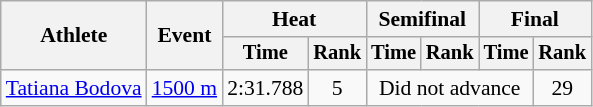<table class="wikitable" style="font-size:90%">
<tr>
<th rowspan=2>Athlete</th>
<th rowspan=2>Event</th>
<th colspan=2>Heat</th>
<th colspan=2>Semifinal</th>
<th colspan=2>Final</th>
</tr>
<tr style="font-size:95%">
<th>Time</th>
<th>Rank</th>
<th>Time</th>
<th>Rank</th>
<th>Time</th>
<th>Rank</th>
</tr>
<tr align=center>
<td align=left><a href='#'>Tatiana Bodova</a></td>
<td align=left><a href='#'>1500 m</a></td>
<td>2:31.788</td>
<td>5</td>
<td colspan=3>Did not advance</td>
<td>29</td>
</tr>
</table>
